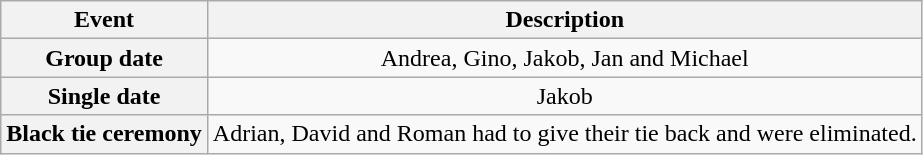<table class="wikitable sortable" style="text-align:center;">
<tr>
<th>Event</th>
<th>Description</th>
</tr>
<tr>
<th>Group date</th>
<td>Andrea, Gino, Jakob, Jan and Michael</td>
</tr>
<tr>
<th>Single date</th>
<td>Jakob</td>
</tr>
<tr>
<th>Black tie ceremony</th>
<td>Adrian, David and Roman had to give their tie back and were eliminated.</td>
</tr>
</table>
